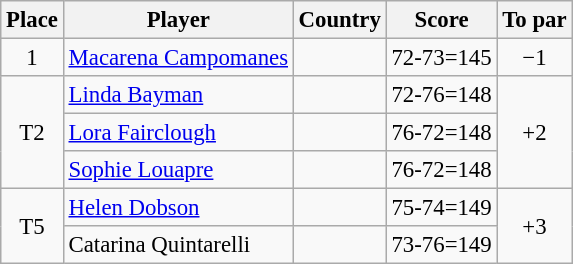<table class="wikitable" style="font-size:95%;">
<tr>
<th>Place</th>
<th>Player</th>
<th>Country</th>
<th>Score</th>
<th>To par</th>
</tr>
<tr>
<td align=center>1</td>
<td><a href='#'>Macarena Campomanes</a></td>
<td></td>
<td align=center>72-73=145</td>
<td align=center>−1</td>
</tr>
<tr>
<td rowspan="3" align="center">T2</td>
<td><a href='#'>Linda Bayman</a></td>
<td></td>
<td align=center>72-76=148</td>
<td rowspan="3" align=center>+2</td>
</tr>
<tr>
<td><a href='#'>Lora Fairclough</a></td>
<td></td>
<td align=center>76-72=148</td>
</tr>
<tr>
<td><a href='#'>Sophie Louapre</a></td>
<td></td>
<td align=center>76-72=148</td>
</tr>
<tr>
<td rowspan="2" align=center>T5</td>
<td><a href='#'>Helen Dobson</a></td>
<td></td>
<td align=center>75-74=149</td>
<td rowspan="2" align=center>+3</td>
</tr>
<tr>
<td>Catarina Quintarelli</td>
<td></td>
<td align=center>73-76=149</td>
</tr>
</table>
